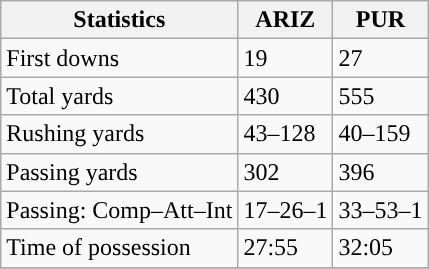<table class="wikitable" style="float: left;">
<tr>
<th>Statistics</th>
<th>ARIZ</th>
<th>PUR</th>
</tr>
<tr>
<td>First downs</td>
<td>19</td>
<td>27</td>
</tr>
<tr>
<td>Total yards</td>
<td>430</td>
<td>555</td>
</tr>
<tr>
<td>Rushing yards</td>
<td>43–128</td>
<td>40–159</td>
</tr>
<tr>
<td>Passing yards</td>
<td>302</td>
<td>396</td>
</tr>
<tr>
<td>Passing: Comp–Att–Int</td>
<td>17–26–1</td>
<td>33–53–1</td>
</tr>
<tr>
<td>Time of possession</td>
<td>27:55</td>
<td>32:05</td>
</tr>
<tr>
</tr>
</table>
